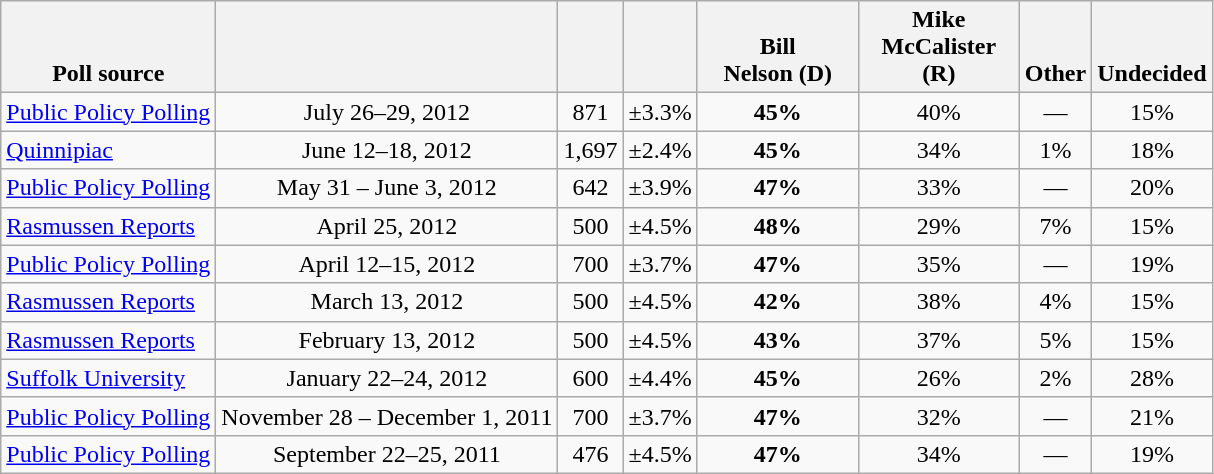<table class="wikitable" style="text-align:center">
<tr valign= bottom>
<th>Poll source</th>
<th></th>
<th></th>
<th></th>
<th style="width:100px;">Bill<br>Nelson (D)</th>
<th style="width:100px;">Mike<br>McCalister (R)</th>
<th>Other</th>
<th>Undecided</th>
</tr>
<tr>
<td align=left><a href='#'>Public Policy Polling</a></td>
<td>July 26–29, 2012</td>
<td>871</td>
<td>±3.3%</td>
<td><strong>45%</strong></td>
<td>40%</td>
<td>—</td>
<td>15%</td>
</tr>
<tr>
<td align=left><a href='#'>Quinnipiac</a></td>
<td>June 12–18, 2012</td>
<td>1,697</td>
<td>±2.4%</td>
<td><strong>45%</strong></td>
<td>34%</td>
<td>1%</td>
<td>18%</td>
</tr>
<tr>
<td align=left><a href='#'>Public Policy Polling</a></td>
<td>May 31 – June 3, 2012</td>
<td>642</td>
<td>±3.9%</td>
<td><strong>47%</strong></td>
<td>33%</td>
<td>—</td>
<td>20%</td>
</tr>
<tr>
<td align=left><a href='#'>Rasmussen Reports</a></td>
<td>April 25, 2012</td>
<td>500</td>
<td>±4.5%</td>
<td><strong>48%</strong></td>
<td>29%</td>
<td>7%</td>
<td>15%</td>
</tr>
<tr>
<td align=left><a href='#'>Public Policy Polling</a></td>
<td>April 12–15, 2012</td>
<td>700</td>
<td>±3.7%</td>
<td><strong>47%</strong></td>
<td>35%</td>
<td>—</td>
<td>19%</td>
</tr>
<tr>
<td align=left><a href='#'>Rasmussen Reports</a></td>
<td>March 13, 2012</td>
<td>500</td>
<td>±4.5%</td>
<td><strong>42%</strong></td>
<td>38%</td>
<td>4%</td>
<td>15%</td>
</tr>
<tr>
<td align=left><a href='#'>Rasmussen Reports</a></td>
<td>February 13, 2012</td>
<td>500</td>
<td>±4.5%</td>
<td><strong>43%</strong></td>
<td>37%</td>
<td>5%</td>
<td>15%</td>
</tr>
<tr>
<td align=left><a href='#'>Suffolk University</a></td>
<td>January 22–24, 2012</td>
<td>600</td>
<td>±4.4%</td>
<td><strong>45%</strong></td>
<td>26%</td>
<td>2%</td>
<td>28%</td>
</tr>
<tr>
<td align=left><a href='#'>Public Policy Polling</a></td>
<td>November 28 – December 1, 2011</td>
<td>700</td>
<td>±3.7%</td>
<td><strong>47%</strong></td>
<td>32%</td>
<td>—</td>
<td>21%</td>
</tr>
<tr>
<td align=left><a href='#'>Public Policy Polling</a></td>
<td>September 22–25, 2011</td>
<td>476</td>
<td>±4.5%</td>
<td><strong>47%</strong></td>
<td>34%</td>
<td>—</td>
<td>19%</td>
</tr>
</table>
